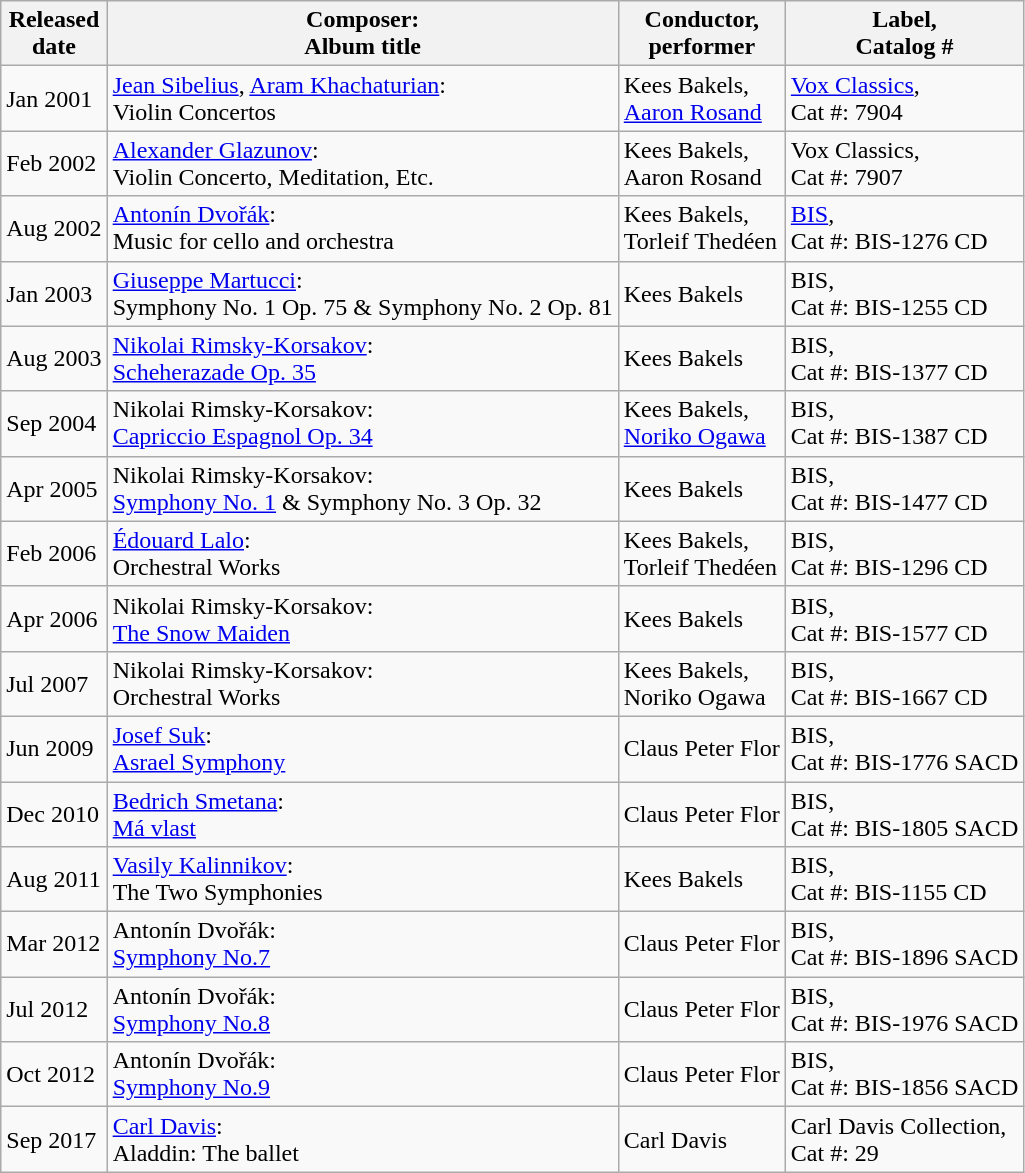<table class="wikitable">
<tr>
<th>Released<br> date</th>
<th>Composer:<br> Album title</th>
<th>Conductor,<br> performer</th>
<th>Label,<br> Catalog #</th>
</tr>
<tr>
<td>Jan 2001</td>
<td><a href='#'>Jean Sibelius</a>, <a href='#'>Aram Khachaturian</a>:<br> Violin Concertos</td>
<td>Kees Bakels,<br> <a href='#'>Aaron Rosand</a></td>
<td><a href='#'>Vox Classics</a>,<br> Cat #: 7904</td>
</tr>
<tr>
<td>Feb 2002</td>
<td><a href='#'>Alexander Glazunov</a>:<br> Violin Concerto, Meditation, Etc.</td>
<td>Kees Bakels,<br> Aaron Rosand</td>
<td>Vox Classics,<br> Cat #: 7907</td>
</tr>
<tr>
<td>Aug 2002</td>
<td><a href='#'>Antonín Dvořák</a>:<br> Music for cello and orchestra</td>
<td>Kees Bakels,<br> Torleif Thedéen</td>
<td><a href='#'>BIS</a>,<br> Cat #: BIS-1276 CD</td>
</tr>
<tr>
<td>Jan 2003</td>
<td><a href='#'>Giuseppe Martucci</a>:<br> Symphony No. 1 Op. 75 & Symphony No. 2 Op. 81</td>
<td>Kees Bakels</td>
<td>BIS,<br> Cat #: BIS-1255 CD</td>
</tr>
<tr>
<td>Aug 2003</td>
<td><a href='#'>Nikolai Rimsky-Korsakov</a>:<br> <a href='#'>Scheherazade Op. 35</a></td>
<td>Kees Bakels</td>
<td>BIS,<br> Cat #: BIS-1377 CD</td>
</tr>
<tr>
<td>Sep 2004</td>
<td>Nikolai Rimsky-Korsakov:<br> <a href='#'>Capriccio Espagnol Op. 34</a></td>
<td>Kees Bakels,<br> <a href='#'>Noriko Ogawa</a></td>
<td>BIS,<br> Cat #: BIS-1387 CD</td>
</tr>
<tr>
<td>Apr 2005</td>
<td>Nikolai Rimsky-Korsakov:<br> <a href='#'>Symphony No. 1</a> & Symphony No. 3 Op. 32</td>
<td>Kees Bakels</td>
<td>BIS,<br> Cat #: BIS-1477 CD</td>
</tr>
<tr>
<td>Feb 2006</td>
<td><a href='#'>Édouard Lalo</a>:<br> Orchestral Works</td>
<td>Kees Bakels,<br> Torleif Thedéen</td>
<td>BIS,<br> Cat #: BIS-1296 CD</td>
</tr>
<tr>
<td>Apr 2006</td>
<td>Nikolai Rimsky-Korsakov:<br> <a href='#'>The Snow Maiden</a></td>
<td>Kees Bakels</td>
<td>BIS,<br> Cat #: BIS-1577 CD</td>
</tr>
<tr>
<td>Jul 2007</td>
<td>Nikolai Rimsky-Korsakov:<br> Orchestral Works</td>
<td>Kees Bakels,<br> Noriko Ogawa</td>
<td>BIS,<br> Cat #: BIS-1667 CD</td>
</tr>
<tr>
<td>Jun 2009</td>
<td><a href='#'>Josef Suk</a>:<br> <a href='#'>Asrael Symphony</a></td>
<td>Claus Peter Flor</td>
<td>BIS,<br> Cat #: BIS-1776 SACD</td>
</tr>
<tr>
<td>Dec 2010</td>
<td><a href='#'>Bedrich Smetana</a>:<br> <a href='#'>Má vlast</a></td>
<td>Claus Peter Flor</td>
<td>BIS,<br> Cat #: BIS-1805 SACD</td>
</tr>
<tr>
<td>Aug 2011</td>
<td><a href='#'>Vasily Kalinnikov</a>:<br> The Two Symphonies</td>
<td>Kees Bakels</td>
<td>BIS,<br> Cat #: BIS-1155 CD</td>
</tr>
<tr>
<td>Mar 2012</td>
<td>Antonín Dvořák:<br> <a href='#'>Symphony No.7</a></td>
<td>Claus Peter Flor</td>
<td>BIS,<br> Cat #: BIS-1896 SACD</td>
</tr>
<tr>
<td>Jul 2012</td>
<td>Antonín Dvořák:<br> <a href='#'>Symphony No.8</a></td>
<td>Claus Peter Flor</td>
<td>BIS,<br> Cat #: BIS-1976 SACD</td>
</tr>
<tr>
<td>Oct 2012</td>
<td>Antonín Dvořák:<br> <a href='#'>Symphony No.9</a></td>
<td>Claus Peter Flor</td>
<td>BIS,<br> Cat #: BIS-1856 SACD</td>
</tr>
<tr>
<td>Sep 2017</td>
<td><a href='#'>Carl Davis</a>:<br> Aladdin: The ballet</td>
<td>Carl Davis</td>
<td>Carl Davis Collection,<br> Cat #: 29</td>
</tr>
</table>
